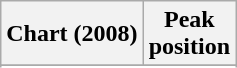<table class="wikitable plainrowheaders sortable" style="text-align:center;">
<tr>
<th scope="col">Chart (2008)</th>
<th scope="col">Peak<br>position</th>
</tr>
<tr>
</tr>
<tr>
</tr>
</table>
